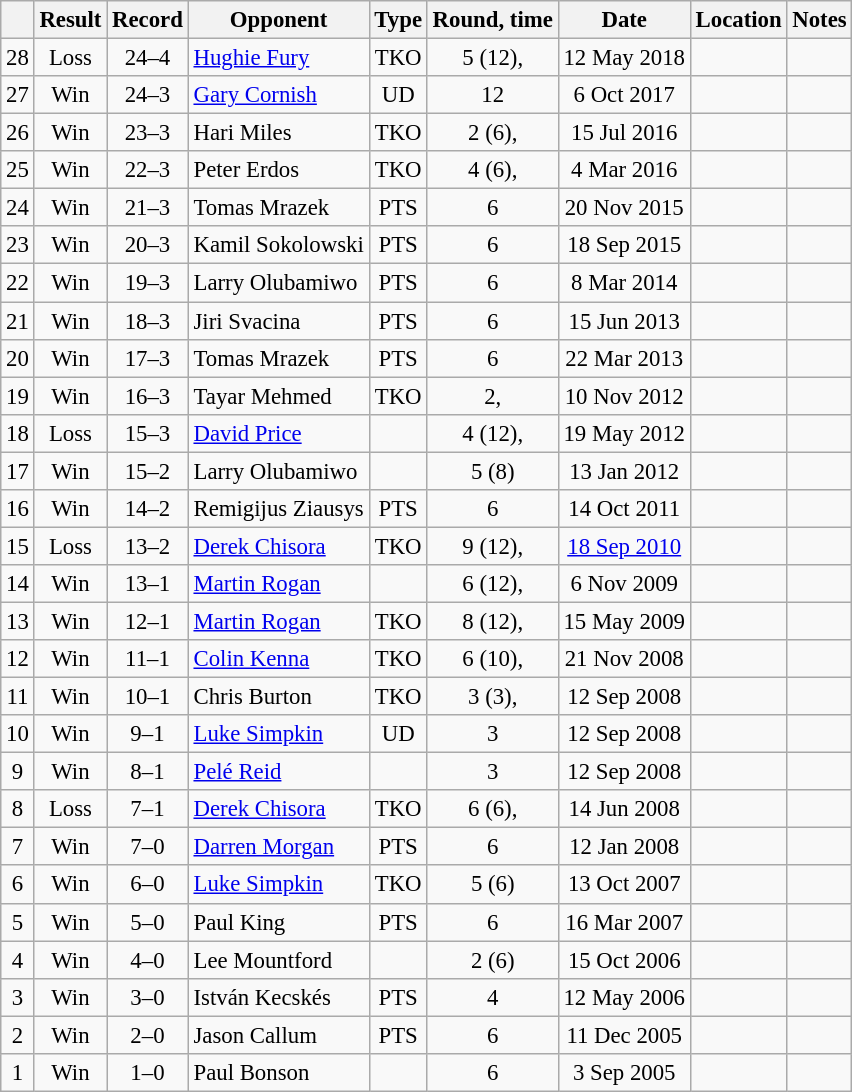<table class="wikitable" style="text-align:center; font-size:95%">
<tr>
<th></th>
<th>Result</th>
<th>Record</th>
<th>Opponent</th>
<th>Type</th>
<th>Round, time</th>
<th>Date</th>
<th>Location</th>
<th>Notes</th>
</tr>
<tr>
<td>28</td>
<td>Loss</td>
<td>24–4</td>
<td style="text-align:left;"><a href='#'>Hughie Fury</a></td>
<td>TKO</td>
<td>5 (12), </td>
<td>12 May 2018</td>
<td style="text-align:left;"></td>
<td style="text-align:left;"></td>
</tr>
<tr>
<td>27</td>
<td>Win</td>
<td>24–3</td>
<td style="text-align:left;"><a href='#'>Gary Cornish</a></td>
<td>UD</td>
<td>12</td>
<td>6 Oct 2017</td>
<td style="text-align:left;"></td>
<td style="text-align:left;"></td>
</tr>
<tr>
<td>26</td>
<td>Win</td>
<td>23–3</td>
<td style="text-align:left;">Hari Miles</td>
<td>TKO</td>
<td>2 (6), </td>
<td>15 Jul 2016</td>
<td style="text-align:left;"></td>
<td></td>
</tr>
<tr>
<td>25</td>
<td>Win</td>
<td>22–3</td>
<td style="text-align:left;">Peter Erdos</td>
<td>TKO</td>
<td>4 (6), </td>
<td>4 Mar 2016</td>
<td style="text-align:left;"></td>
<td></td>
</tr>
<tr>
<td>24</td>
<td>Win</td>
<td>21–3</td>
<td style="text-align:left;">Tomas Mrazek</td>
<td>PTS</td>
<td>6</td>
<td>20 Nov 2015</td>
<td style="text-align:left;"></td>
<td></td>
</tr>
<tr>
<td>23</td>
<td>Win</td>
<td>20–3</td>
<td style="text-align:left;">Kamil Sokolowski</td>
<td>PTS</td>
<td>6</td>
<td>18 Sep 2015</td>
<td style="text-align:left;"></td>
<td></td>
</tr>
<tr>
<td>22</td>
<td>Win</td>
<td>19–3</td>
<td style="text-align:left;">Larry Olubamiwo</td>
<td>PTS</td>
<td>6</td>
<td>8 Mar 2014</td>
<td style="text-align:left;"></td>
<td></td>
</tr>
<tr>
<td>21</td>
<td>Win</td>
<td>18–3</td>
<td style="text-align:left;">Jiri Svacina</td>
<td>PTS</td>
<td>6</td>
<td>15 Jun 2013</td>
<td style="text-align:left;"></td>
<td></td>
</tr>
<tr>
<td>20</td>
<td>Win</td>
<td>17–3</td>
<td style="text-align:left;">Tomas Mrazek</td>
<td>PTS</td>
<td>6</td>
<td>22 Mar 2013</td>
<td style="text-align:left;"></td>
<td></td>
</tr>
<tr>
<td>19</td>
<td>Win</td>
<td>16–3</td>
<td style="text-align:left;">Tayar Mehmed</td>
<td>TKO</td>
<td>2, </td>
<td>10 Nov 2012</td>
<td style="text-align:left;"></td>
<td></td>
</tr>
<tr>
<td>18</td>
<td>Loss</td>
<td>15–3</td>
<td style="text-align:left;"><a href='#'>David Price</a></td>
<td></td>
<td>4 (12), </td>
<td>19 May 2012</td>
<td style="text-align:left;"></td>
<td style="text-align:left;"></td>
</tr>
<tr>
<td>17</td>
<td>Win</td>
<td>15–2</td>
<td style="text-align:left;">Larry Olubamiwo</td>
<td></td>
<td>5 (8)</td>
<td>13 Jan 2012</td>
<td style="text-align:left;"></td>
<td style="text-align:left;"></td>
</tr>
<tr>
<td>16</td>
<td>Win</td>
<td>14–2</td>
<td style="text-align:left;">Remigijus Ziausys</td>
<td>PTS</td>
<td>6</td>
<td>14 Oct 2011</td>
<td style="text-align:left;"></td>
<td></td>
</tr>
<tr>
<td>15</td>
<td>Loss</td>
<td>13–2</td>
<td style="text-align:left;"><a href='#'>Derek Chisora</a></td>
<td>TKO</td>
<td>9 (12), </td>
<td><a href='#'>18 Sep 2010</a></td>
<td style="text-align:left;"></td>
<td style="text-align:left;"></td>
</tr>
<tr>
<td>14</td>
<td>Win</td>
<td>13–1</td>
<td style="text-align:left;"><a href='#'>Martin Rogan</a></td>
<td></td>
<td>6 (12), </td>
<td>6 Nov 2009</td>
<td style="text-align:left;"></td>
<td style="text-align:left;"></td>
</tr>
<tr>
<td>13</td>
<td>Win</td>
<td>12–1</td>
<td style="text-align:left;"><a href='#'>Martin Rogan</a></td>
<td>TKO</td>
<td>8 (12), </td>
<td>15 May 2009</td>
<td style="text-align:left;"></td>
<td style="text-align:left;"></td>
</tr>
<tr>
<td>12</td>
<td>Win</td>
<td>11–1</td>
<td style="text-align:left;"><a href='#'>Colin Kenna</a></td>
<td>TKO</td>
<td>6 (10), </td>
<td>21 Nov 2008</td>
<td style="text-align:left;"></td>
<td style="text-align:left;"></td>
</tr>
<tr>
<td>11</td>
<td>Win</td>
<td>10–1</td>
<td style="text-align:left;">Chris Burton</td>
<td>TKO</td>
<td>3 (3), </td>
<td>12 Sep 2008</td>
<td style="text-align:left;"></td>
<td style="text-align:left;"></td>
</tr>
<tr>
<td>10</td>
<td>Win</td>
<td>9–1</td>
<td style="text-align:left;"><a href='#'>Luke Simpkin</a></td>
<td>UD</td>
<td>3</td>
<td>12 Sep 2008</td>
<td style="text-align:left;"></td>
<td style="text-align:left;"></td>
</tr>
<tr>
<td>9</td>
<td>Win</td>
<td>8–1</td>
<td style="text-align:left;"><a href='#'>Pelé Reid</a></td>
<td></td>
<td>3</td>
<td>12 Sep 2008</td>
<td style="text-align:left;"></td>
<td style="text-align:left;"></td>
</tr>
<tr>
<td>8</td>
<td>Loss</td>
<td>7–1</td>
<td style="text-align:left;"><a href='#'>Derek Chisora</a></td>
<td>TKO</td>
<td>6 (6), </td>
<td>14 Jun 2008</td>
<td style="text-align:left;"></td>
<td></td>
</tr>
<tr>
<td>7</td>
<td>Win</td>
<td>7–0</td>
<td style="text-align:left;"><a href='#'>Darren Morgan</a></td>
<td>PTS</td>
<td>6</td>
<td>12 Jan 2008</td>
<td style="text-align:left;"></td>
<td></td>
</tr>
<tr>
<td>6</td>
<td>Win</td>
<td>6–0</td>
<td style="text-align:left;"><a href='#'>Luke Simpkin</a></td>
<td>TKO</td>
<td>5 (6)</td>
<td>13 Oct 2007</td>
<td style="text-align:left;"></td>
<td></td>
</tr>
<tr>
<td>5</td>
<td>Win</td>
<td>5–0</td>
<td style="text-align:left;">Paul King</td>
<td>PTS</td>
<td>6</td>
<td>16 Mar 2007</td>
<td style="text-align:left;"></td>
<td></td>
</tr>
<tr>
<td>4</td>
<td>Win</td>
<td>4–0</td>
<td style="text-align:left;">Lee Mountford</td>
<td></td>
<td>2 (6)</td>
<td>15 Oct 2006</td>
<td style="text-align:left;"></td>
<td></td>
</tr>
<tr>
<td>3</td>
<td>Win</td>
<td>3–0</td>
<td style="text-align:left;">István Kecskés</td>
<td>PTS</td>
<td>4</td>
<td>12 May 2006</td>
<td style="text-align:left;"></td>
<td></td>
</tr>
<tr>
<td>2</td>
<td>Win</td>
<td>2–0</td>
<td style="text-align:left;">Jason Callum</td>
<td>PTS</td>
<td>6</td>
<td>11 Dec 2005</td>
<td style="text-align:left;"></td>
<td></td>
</tr>
<tr>
<td>1</td>
<td>Win</td>
<td>1–0</td>
<td style="text-align:left;">Paul Bonson</td>
<td></td>
<td>6</td>
<td>3 Sep 2005</td>
<td style="text-align:left;"></td>
<td></td>
</tr>
</table>
